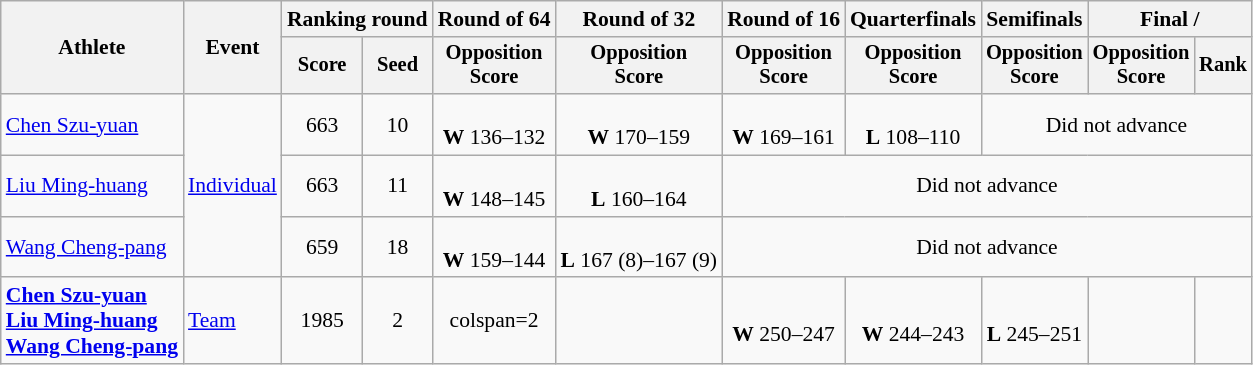<table class="wikitable" style="font-size:90%">
<tr>
<th rowspan="2">Athlete</th>
<th rowspan="2">Event</th>
<th colspan="2">Ranking round</th>
<th>Round of 64</th>
<th>Round of 32</th>
<th>Round of 16</th>
<th>Quarterfinals</th>
<th>Semifinals</th>
<th colspan="2">Final / </th>
</tr>
<tr style="font-size:95%">
<th>Score</th>
<th>Seed</th>
<th>Opposition<br>Score</th>
<th>Opposition<br>Score</th>
<th>Opposition<br>Score</th>
<th>Opposition<br>Score</th>
<th>Opposition<br>Score</th>
<th>Opposition<br>Score</th>
<th>Rank</th>
</tr>
<tr align=center>
<td align=left><a href='#'>Chen Szu-yuan</a></td>
<td align=left rowspan=3><a href='#'>Individual</a></td>
<td>663</td>
<td>10</td>
<td><br><strong>W</strong> 136–132</td>
<td><br><strong>W</strong> 170–159</td>
<td><br><strong>W</strong> 169–161</td>
<td><br><strong>L</strong> 108–110</td>
<td colspan=3>Did not advance</td>
</tr>
<tr align=center>
<td align=left><a href='#'>Liu Ming-huang</a></td>
<td>663</td>
<td>11</td>
<td><br><strong>W</strong> 148–145</td>
<td><br><strong>L</strong> 160–164</td>
<td colspan=5>Did not advance</td>
</tr>
<tr align=center>
<td align=left><a href='#'>Wang Cheng-pang</a></td>
<td>659</td>
<td>18</td>
<td><br><strong>W</strong> 159–144</td>
<td><br><strong>L</strong> 167 (8)–167 (9)</td>
<td colspan=5>Did not advance</td>
</tr>
<tr align=center>
<td align=left><strong><a href='#'>Chen Szu-yuan</a><br><a href='#'>Liu Ming-huang</a><br><a href='#'>Wang Cheng-pang</a></strong></td>
<td align=left><a href='#'>Team</a></td>
<td>1985</td>
<td>2</td>
<td>colspan=2 </td>
<td></td>
<td><br><strong>W</strong> 250–247</td>
<td><br><strong>W</strong> 244–243</td>
<td><br><strong>L</strong> 245–251</td>
<td></td>
</tr>
</table>
